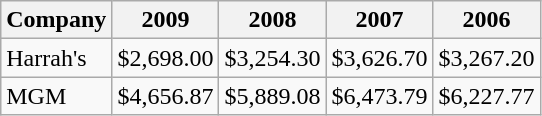<table class="wikitable">
<tr>
<th>Company</th>
<th>2009</th>
<th>2008</th>
<th>2007</th>
<th>2006</th>
</tr>
<tr>
<td>Harrah's</td>
<td align="right">$2,698.00</td>
<td align="right">$3,254.30</td>
<td align="right">$3,626.70</td>
<td align="right">$3,267.20</td>
</tr>
<tr>
<td>MGM</td>
<td align="right">$4,656.87</td>
<td align="right">$5,889.08</td>
<td align="right">$6,473.79</td>
<td align="right">$6,227.77</td>
</tr>
</table>
